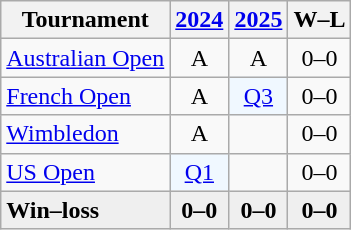<table class=wikitable style=text-align:center;>
<tr>
<th>Tournament</th>
<th><a href='#'>2024</a></th>
<th><a href='#'>2025</a></th>
<th>W–L</th>
</tr>
<tr>
<td align=left><a href='#'>Australian Open</a></td>
<td>A</td>
<td>A</td>
<td>0–0</td>
</tr>
<tr>
<td align=left><a href='#'>French Open</a></td>
<td>A</td>
<td bgcolor=#f0f8ff><a href='#'>Q3</a></td>
<td>0–0</td>
</tr>
<tr>
<td align=left><a href='#'>Wimbledon</a></td>
<td>A</td>
<td></td>
<td>0–0</td>
</tr>
<tr>
<td align=left><a href='#'>US Open</a></td>
<td bgcolor=#f0f8ff><a href='#'>Q1</a></td>
<td></td>
<td>0–0</td>
</tr>
<tr style="background:#efefef; font-weight:bold;">
<td style="text-align:left">Win–loss</td>
<td>0–0</td>
<td>0–0</td>
<td>0–0</td>
</tr>
</table>
